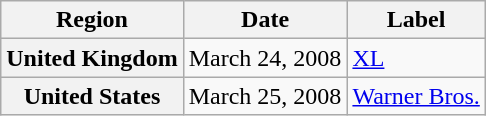<table class="wikitable plainrowheaders">
<tr>
<th scope="col">Region</th>
<th scope="col">Date</th>
<th scope="col">Label</th>
</tr>
<tr>
<th scope="row">United Kingdom</th>
<td>March 24, 2008</td>
<td><a href='#'>XL</a></td>
</tr>
<tr>
<th scope="row">United States</th>
<td>March 25, 2008</td>
<td><a href='#'>Warner Bros.</a></td>
</tr>
</table>
